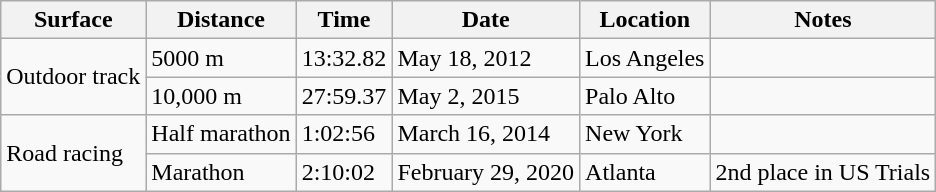<table class="wikitable">
<tr>
<th>Surface</th>
<th>Distance</th>
<th>Time</th>
<th>Date</th>
<th>Location</th>
<th>Notes</th>
</tr>
<tr>
<td rowspan="2">Outdoor track</td>
<td>5000 m</td>
<td>13:32.82</td>
<td>May 18, 2012</td>
<td>Los Angeles</td>
<td></td>
</tr>
<tr>
<td>10,000 m</td>
<td>27:59.37</td>
<td>May 2, 2015</td>
<td>Palo Alto</td>
<td></td>
</tr>
<tr>
<td rowspan="2">Road racing</td>
<td>Half marathon</td>
<td>1:02:56</td>
<td>March 16, 2014</td>
<td>New York</td>
<td></td>
</tr>
<tr>
<td>Marathon</td>
<td>2:10:02</td>
<td>February 29, 2020</td>
<td>Atlanta</td>
<td>2nd place in US Trials</td>
</tr>
</table>
